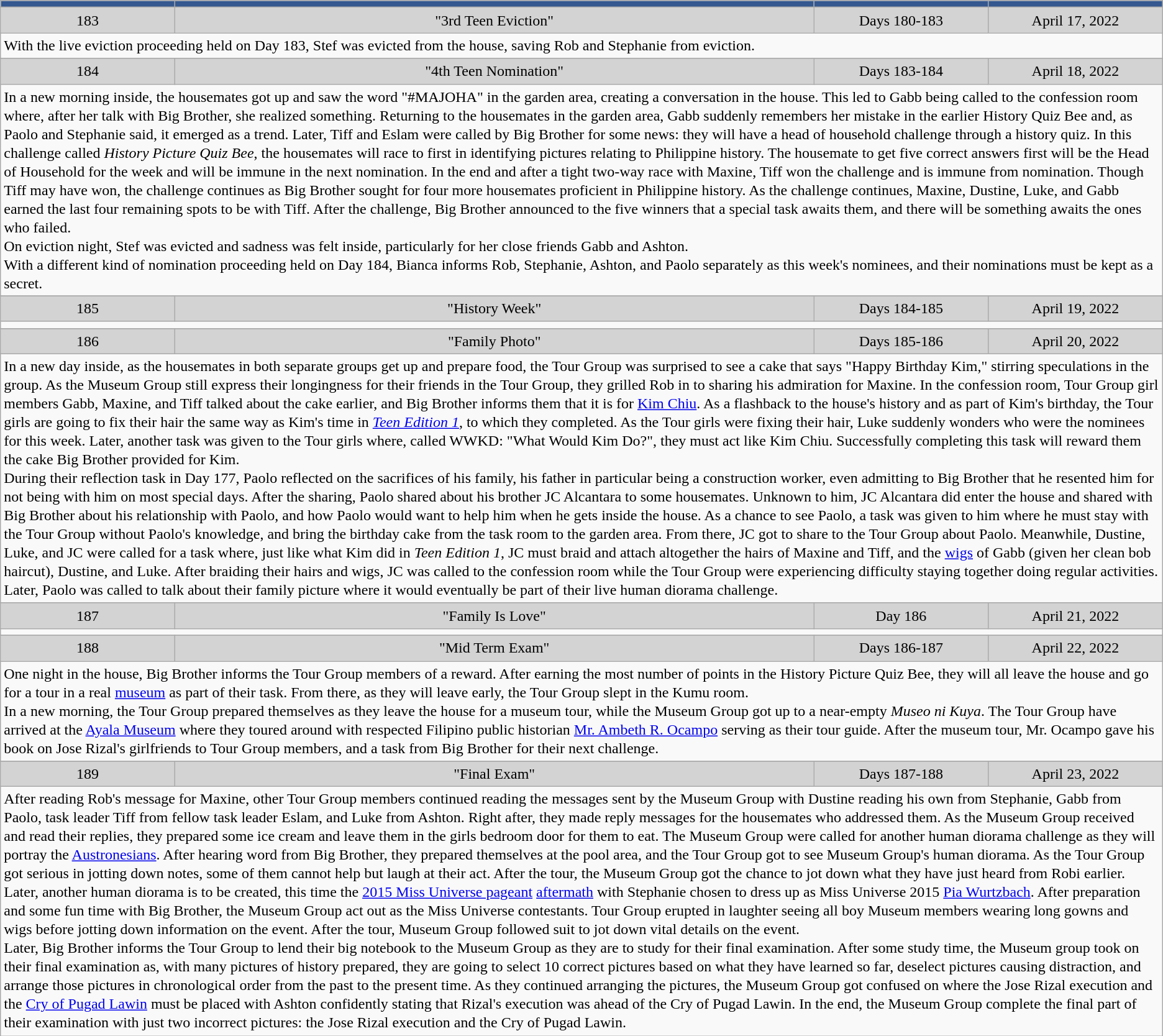<table class="wikitable sortable" style="font-size:100%; line-height:20px; text-align:center">
<tr>
<th width="15%" style="background:#34588F"></th>
<th width="55%" style="background:#34588F"></th>
<th width="15%" style="background:#34588F"></th>
<th width="15%" style="background:#34588F"></th>
</tr>
<tr style="background:lightgrey;">
<td>183</td>
<td>"3rd Teen Eviction"</td>
<td>Days 180-183</td>
<td>April 17, 2022</td>
</tr>
<tr>
<td colspan="4" align="left">With the live eviction proceeding held on Day 183, Stef was evicted from the house, saving Rob and Stephanie from eviction.</td>
</tr>
<tr>
</tr>
<tr style="background:lightgrey;">
<td>184</td>
<td>"4th Teen Nomination"</td>
<td>Days 183-184</td>
<td>April 18, 2022</td>
</tr>
<tr>
<td colspan="4" align="left">In a new morning inside, the housemates got up and saw the word "#MAJOHA" in the garden area, creating a conversation in the house. This led to Gabb being called to the confession room where, after her talk with Big Brother, she realized something. Returning to the housemates in the garden area, Gabb suddenly remembers her mistake in the earlier History Quiz Bee and, as Paolo and Stephanie said, it emerged as a trend. Later, Tiff and Eslam were called by Big Brother for some news: they will have a head of household challenge through a history quiz. In this challenge called <em>History Picture Quiz Bee</em>, the housemates will race to first in identifying pictures relating to Philippine history. The housemate to get five correct answers first will be the Head of Household for the week and will be immune in the next nomination. In the end and after a tight two-way race with Maxine, Tiff won the challenge and is immune from nomination. Though Tiff may have won, the challenge continues as Big Brother sought for four more housemates proficient in Philippine history. As the challenge continues, Maxine, Dustine, Luke, and Gabb earned the last four remaining spots to be with Tiff. After the challenge, Big Brother announced to the five winners that a special task awaits them, and there will be something awaits the ones who failed.<br>On eviction night, Stef was evicted and sadness was felt inside, particularly for her close friends Gabb and Ashton.<br>With a different kind of nomination proceeding held on Day 184, Bianca informs Rob, Stephanie, Ashton, and Paolo separately as this week's nominees, and their nominations must be kept as a secret.</td>
</tr>
<tr>
</tr>
<tr style="background:lightgrey;">
<td>185</td>
<td>"History Week"</td>
<td>Days 184-185</td>
<td>April 19, 2022</td>
</tr>
<tr>
<td colspan="4" align="left"></td>
</tr>
<tr>
</tr>
<tr style="background:lightgrey;">
<td>186</td>
<td>"Family Photo"</td>
<td>Days 185-186</td>
<td>April 20, 2022</td>
</tr>
<tr>
<td colspan="4" align="left">In a new day inside, as the housemates in both separate groups get up and prepare food, the Tour Group was surprised to see a cake that says "Happy Birthday Kim," stirring speculations in the group. As the Museum Group still express their longingness for their friends in the Tour Group, they grilled Rob in to sharing his admiration for Maxine. In the confession room, Tour Group girl members Gabb, Maxine, and Tiff talked about the cake earlier, and Big Brother informs them that it is for <a href='#'>Kim Chiu</a>. As a flashback to the house's history and as part of Kim's birthday, the Tour girls are going to fix their hair the same way as Kim's time in <em><a href='#'>Teen Edition 1</a></em>, to which they completed. As the Tour girls were fixing their hair, Luke suddenly wonders who were the nominees for this week. Later, another task was given to the Tour girls where, called WWKD: "What Would Kim Do?", they must act like Kim Chiu. Successfully completing this task will reward them the cake Big Brother provided for Kim.<br>During their reflection task in Day 177, Paolo reflected on the sacrifices of his family, his father in particular being a construction worker, even admitting to Big Brother that he resented him for not being with him on most special days. After the sharing, Paolo shared about his brother JC Alcantara to some housemates. Unknown to him, JC Alcantara did enter the house and shared with Big Brother about his relationship with Paolo, and how Paolo would want to help him when he gets inside the house. As a chance to see Paolo, a task was given to him where he must stay with the Tour Group without Paolo's knowledge, and bring the birthday cake from the task room to the garden area. From there, JC got to share to the Tour Group about Paolo. Meanwhile, Dustine, Luke, and JC were called for a task where, just like what Kim did in <em>Teen Edition 1</em>, JC must braid and attach altogether the hairs of Maxine and Tiff, and the <a href='#'>wigs</a> of Gabb (given her clean bob haircut), Dustine, and Luke. After braiding their hairs and wigs, JC was called to the confession room while the Tour Group were experiencing difficulty staying together doing regular activities. Later, Paolo was called to talk about their family picture where it would eventually be part of their live human diorama challenge.</td>
</tr>
<tr>
</tr>
<tr style="background:lightgrey;">
<td>187</td>
<td>"Family Is Love"</td>
<td>Day 186</td>
<td>April 21, 2022</td>
</tr>
<tr>
<td colspan="4" align="left"></td>
</tr>
<tr>
</tr>
<tr style="background:lightgrey;">
<td>188</td>
<td>"Mid Term Exam"</td>
<td>Days 186-187</td>
<td>April 22, 2022</td>
</tr>
<tr>
<td colspan="4" align="left">One night in the house, Big Brother informs the Tour Group members of a reward. After earning the most number of points in the History Picture Quiz Bee, they will all leave the house and go for a tour in a real <a href='#'>museum</a> as part of their task. From there, as they will leave early, the Tour Group slept in the Kumu room.<br>In a new morning, the Tour Group prepared themselves as they leave the house for a museum tour, while the Museum Group got up to a near-empty <em>Museo ni Kuya</em>. The Tour Group have arrived at the <a href='#'>Ayala Museum</a> where they toured around with respected Filipino public historian <a href='#'>Mr. Ambeth R. Ocampo</a> serving as their tour guide. After the museum tour, Mr. Ocampo gave his book on Jose Rizal's girlfriends to Tour Group members, and a task from Big Brother for their next challenge.</td>
</tr>
<tr>
</tr>
<tr style="background:lightgrey;">
<td>189</td>
<td>"Final Exam"</td>
<td>Days 187-188</td>
<td>April 23, 2022</td>
</tr>
<tr>
<td colspan="4" align="left">After reading Rob's message for Maxine, other Tour Group members continued reading the messages sent by the Museum Group with Dustine reading his own from Stephanie, Gabb from Paolo, task leader Tiff from fellow task leader Eslam, and Luke from Ashton. Right after, they made reply messages for the housemates who addressed them. As the Museum Group received and read their replies, they prepared some ice cream and leave them in the girls bedroom door for them to eat. The Museum Group were called for another human diorama challenge as they will portray the <a href='#'>Austronesians</a>. After hearing word from Big Brother, they prepared themselves at the pool area, and the Tour Group got to see Museum Group's human diorama. As the Tour Group got serious in jotting down notes, some of them cannot help but laugh at their act. After the tour, the Museum Group got the chance to jot down what they have just heard from Robi earlier. Later, another human diorama is to be created, this time the <a href='#'>2015 Miss Universe pageant</a> <a href='#'>aftermath</a> with Stephanie chosen to dress up as Miss Universe 2015 <a href='#'>Pia Wurtzbach</a>. After preparation and some fun time with Big Brother, the Museum Group act out as the Miss Universe contestants. Tour Group erupted in laughter seeing all boy Museum members wearing long gowns and wigs before jotting down information on the event. After the tour, Museum Group followed suit to jot down vital details on the event.<br>Later, Big Brother informs the Tour Group to lend their big notebook to the Museum Group as they are to study for their final examination. After some study time, the Museum group took on their final examination as, with many pictures of history prepared, they are going to select 10 correct pictures based on what they have learned so far, deselect pictures causing distraction, and arrange those pictures in chronological order from the past to the present time. As they continued arranging the pictures, the Museum Group got confused on where the Jose Rizal execution and the <a href='#'>Cry of Pugad Lawin</a> must be placed with Ashton confidently stating that Rizal's execution was ahead of the Cry of Pugad Lawin. In the end, the Museum Group complete the final part of their examination with just two incorrect pictures: the Jose Rizal execution and the Cry of Pugad Lawin.</td>
</tr>
</table>
